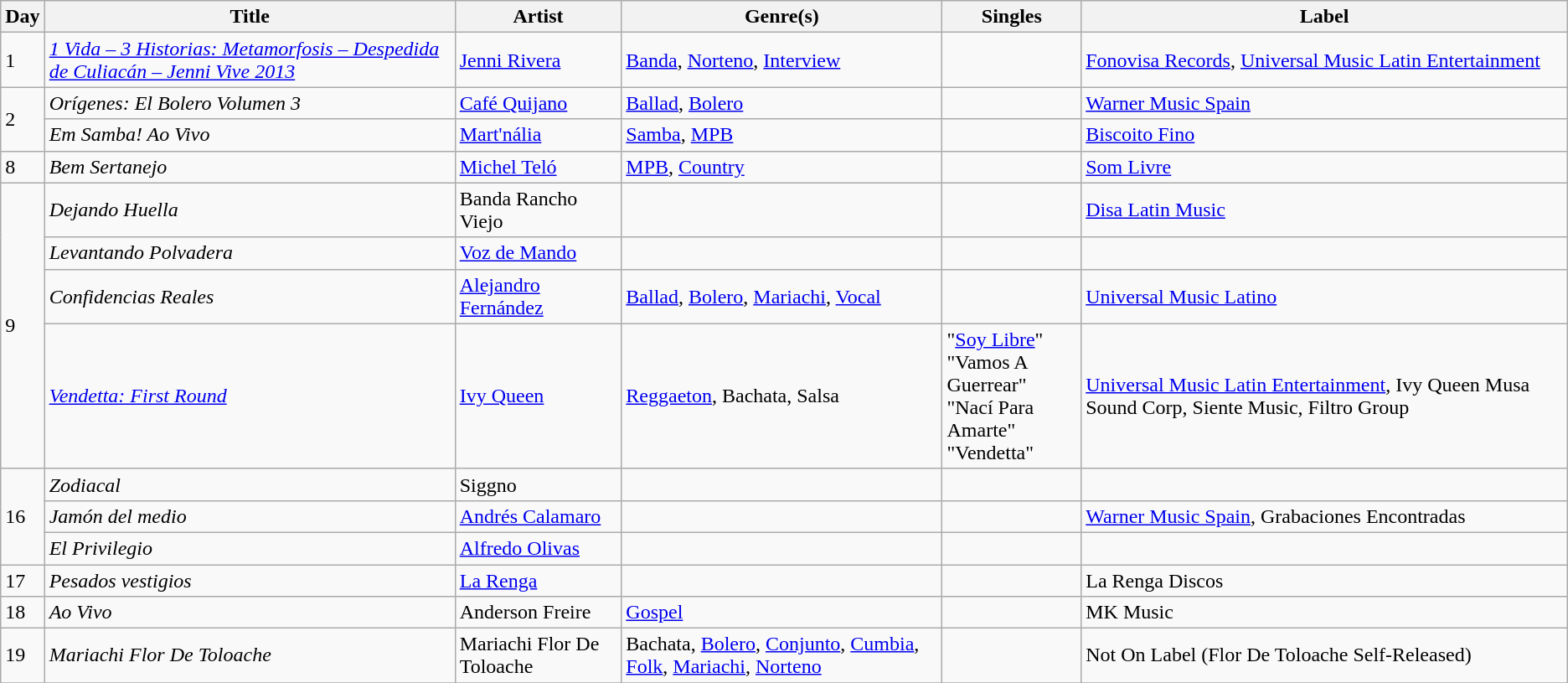<table class="wikitable sortable" style="text-align: left;">
<tr>
<th>Day</th>
<th>Title</th>
<th>Artist</th>
<th>Genre(s)</th>
<th>Singles</th>
<th>Label</th>
</tr>
<tr>
<td>1</td>
<td><em><a href='#'>1 Vida – 3 Historias: Metamorfosis – Despedida de Culiacán – Jenni Vive 2013</a></em></td>
<td><a href='#'>Jenni Rivera</a></td>
<td><a href='#'>Banda</a>, <a href='#'>Norteno</a>, <a href='#'>Interview</a></td>
<td></td>
<td><a href='#'>Fonovisa Records</a>, <a href='#'>Universal Music Latin Entertainment</a></td>
</tr>
<tr>
<td rowspan="2">2</td>
<td><em>Orígenes: El Bolero Volumen 3</em></td>
<td><a href='#'>Café Quijano</a></td>
<td><a href='#'>Ballad</a>, <a href='#'>Bolero</a></td>
<td></td>
<td><a href='#'>Warner Music Spain</a></td>
</tr>
<tr>
<td><em>Em Samba! Ao Vivo</em></td>
<td><a href='#'>Mart'nália</a></td>
<td><a href='#'>Samba</a>, <a href='#'>MPB</a></td>
<td></td>
<td><a href='#'>Biscoito Fino</a></td>
</tr>
<tr>
<td>8</td>
<td><em>Bem Sertanejo</em></td>
<td><a href='#'>Michel Teló</a></td>
<td><a href='#'>MPB</a>, <a href='#'>Country</a></td>
<td></td>
<td><a href='#'>Som Livre</a></td>
</tr>
<tr>
<td rowspan="4">9</td>
<td><em>Dejando Huella</em></td>
<td>Banda Rancho Viejo</td>
<td></td>
<td></td>
<td><a href='#'>Disa Latin Music</a></td>
</tr>
<tr>
<td><em>Levantando Polvadera</em></td>
<td><a href='#'>Voz de Mando</a></td>
<td></td>
<td></td>
<td></td>
</tr>
<tr>
<td><em>Confidencias Reales</em></td>
<td><a href='#'>Alejandro Fernández</a></td>
<td><a href='#'>Ballad</a>, <a href='#'>Bolero</a>, <a href='#'>Mariachi</a>, <a href='#'>Vocal</a></td>
<td></td>
<td><a href='#'>Universal Music Latino</a></td>
</tr>
<tr>
<td><em><a href='#'>Vendetta: First Round</a></em></td>
<td><a href='#'>Ivy Queen</a></td>
<td><a href='#'>Reggaeton</a>, Bachata, Salsa</td>
<td>"<a href='#'>Soy Libre</a>"<br>"Vamos A Guerrear"<br>"Nací Para Amarte"<br>"Vendetta"</td>
<td><a href='#'>Universal Music Latin Entertainment</a>, Ivy Queen Musa Sound Corp, Siente Music, Filtro Group</td>
</tr>
<tr>
<td rowspan="3">16</td>
<td><em>Zodiacal</em></td>
<td>Siggno</td>
<td></td>
<td></td>
<td></td>
</tr>
<tr>
<td><em>Jamón del medio</em></td>
<td><a href='#'>Andrés Calamaro</a></td>
<td></td>
<td></td>
<td><a href='#'>Warner Music Spain</a>, Grabaciones Encontradas</td>
</tr>
<tr>
<td><em>El Privilegio</em></td>
<td><a href='#'>Alfredo Olivas</a></td>
<td></td>
<td></td>
<td></td>
</tr>
<tr>
<td>17</td>
<td><em>Pesados vestigios</em></td>
<td><a href='#'>La Renga</a></td>
<td></td>
<td></td>
<td>La Renga Discos</td>
</tr>
<tr>
<td>18</td>
<td><em>Ao Vivo</em></td>
<td>Anderson Freire</td>
<td><a href='#'>Gospel</a></td>
<td></td>
<td>MK Music</td>
</tr>
<tr>
<td>19</td>
<td><em>Mariachi Flor De Toloache</em></td>
<td>Mariachi Flor De Toloache</td>
<td>Bachata, <a href='#'>Bolero</a>, <a href='#'>Conjunto</a>, <a href='#'>Cumbia</a>, <a href='#'>Folk</a>, <a href='#'>Mariachi</a>, <a href='#'>Norteno</a></td>
<td></td>
<td>Not On Label (Flor De Toloache Self-Released)</td>
</tr>
<tr>
</tr>
</table>
